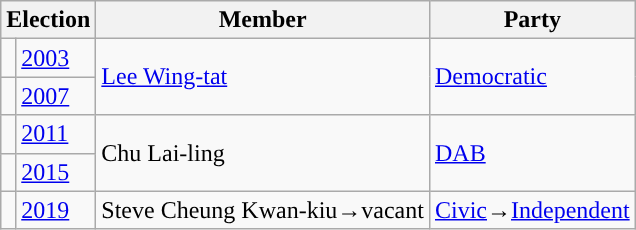<table class="wikitable">
<tr>
<th colspan="2">Election</th>
<th>Member</th>
<th>Party</th>
</tr>
<tr>
<td style="background-color: "></td>
<td><a href='#'>2003</a></td>
<td rowspan=2><a href='#'>Lee Wing-tat</a></td>
<td rowspan=2><a href='#'>Democratic</a></td>
</tr>
<tr>
<td style="background-color: "></td>
<td><a href='#'>2007</a></td>
</tr>
<tr>
<td style="background-color: "></td>
<td><a href='#'>2011</a></td>
<td rowspan=2>Chu Lai-ling</td>
<td rowspan=2><a href='#'>DAB</a></td>
</tr>
<tr>
<td style="background-color: "></td>
<td><a href='#'>2015</a></td>
</tr>
<tr>
<td style="background-color: "></td>
<td><a href='#'>2019</a></td>
<td>Steve Cheung Kwan-kiu→vacant</td>
<td><a href='#'>Civic</a>→<a href='#'>Independent</a></td>
</tr>
</table>
